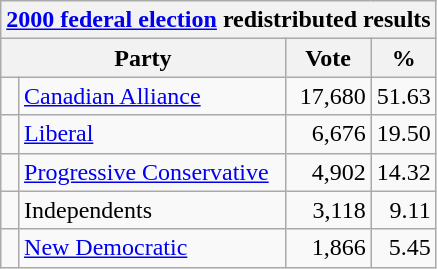<table class="wikitable">
<tr>
<th colspan="4"><a href='#'>2000 federal election</a> redistributed results</th>
</tr>
<tr>
<th bgcolor="#DDDDFF" width="130px" colspan="2">Party</th>
<th bgcolor="#DDDDFF" width="50px">Vote</th>
<th bgcolor="#DDDDFF" width="30px">%</th>
</tr>
<tr>
<td> </td>
<td><a href='#'>Canadian Alliance</a></td>
<td align=right>17,680</td>
<td align=right>51.63</td>
</tr>
<tr>
<td> </td>
<td><a href='#'>Liberal</a></td>
<td align=right>6,676</td>
<td align=right>19.50</td>
</tr>
<tr>
<td> </td>
<td><a href='#'>Progressive Conservative</a></td>
<td align=right>4,902</td>
<td align=right>14.32</td>
</tr>
<tr>
<td> </td>
<td>Independents</td>
<td align=right>3,118</td>
<td align=right>9.11</td>
</tr>
<tr>
<td> </td>
<td><a href='#'>New Democratic</a></td>
<td align=right>1,866</td>
<td align=right>5.45</td>
</tr>
</table>
